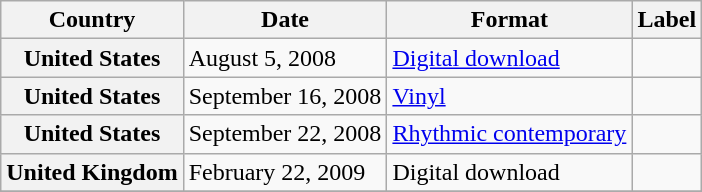<table class="wikitable plainrowheaders">
<tr>
<th>Country</th>
<th>Date</th>
<th>Format</th>
<th>Label</th>
</tr>
<tr>
<th scope="row">United States</th>
<td>August 5, 2008</td>
<td><a href='#'>Digital download</a></td>
<td></td>
</tr>
<tr>
<th scope="row">United States</th>
<td>September 16, 2008</td>
<td><a href='#'>Vinyl</a></td>
<td></td>
</tr>
<tr>
<th scope="row">United States</th>
<td>September 22, 2008</td>
<td><a href='#'>Rhythmic contemporary</a></td>
<td></td>
</tr>
<tr>
<th scope="row">United Kingdom</th>
<td>February 22, 2009</td>
<td>Digital download</td>
<td></td>
</tr>
<tr>
</tr>
</table>
